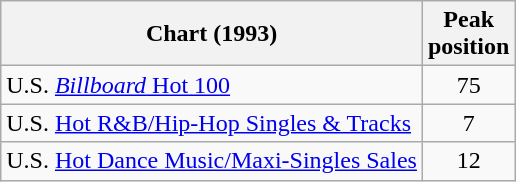<table class="wikitable sortable">
<tr>
<th align="left">Chart (1993)</th>
<th align="center">Peak<br>position</th>
</tr>
<tr>
<td align="left">U.S. <a href='#'><em>Billboard</em> Hot 100</a></td>
<td align="center">75</td>
</tr>
<tr>
<td align="left">U.S. <a href='#'>Hot R&B/Hip-Hop Singles & Tracks</a></td>
<td align="center">7</td>
</tr>
<tr>
<td align="left">U.S. <a href='#'>Hot Dance Music/Maxi-Singles Sales</a></td>
<td align="center">12</td>
</tr>
</table>
